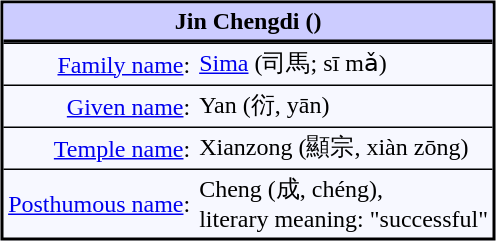<table cellpadding=3px cellspacing=0px bgcolor=#f7f8ff style="float:right; border:2px solid; margin:5px;">
<tr>
<th align=center style="background:#ccf; border-bottom:2px solid" colspan=2><strong>Jin Chengdi</strong> ()</th>
</tr>
<tr>
<td align=right style="border-top:1px solid"><a href='#'>Family name</a>:</td>
<td style="border-top:1px solid"><a href='#'>Sima</a> (司馬; sī mǎ)</td>
</tr>
<tr>
<td align=right style="border-top:1px solid"><a href='#'>Given name</a>:</td>
<td style="border-top:1px solid">Yan (衍, yān)</td>
</tr>
<tr>
<td align=right style="border-top:1px solid"><a href='#'>Temple name</a>:</td>
<td style="border-top:1px solid">Xianzong (顯宗, xiàn zōng)</td>
</tr>
<tr>
<td align=right style="border-top:1px solid"><a href='#'>Posthumous name</a>:</td>
<td style="border-top:1px solid">Cheng (成, chéng),<br>literary meaning: "successful"</td>
</tr>
<tr>
</tr>
</table>
